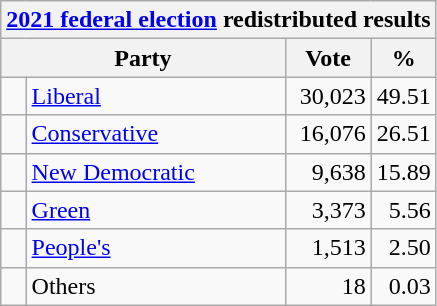<table class="wikitable">
<tr>
<th colspan="4"><a href='#'>2021 federal election</a> redistributed results</th>
</tr>
<tr>
<th bgcolor="#DDDDFF" width="130px" colspan="2">Party</th>
<th bgcolor="#DDDDFF" width="50px">Vote</th>
<th bgcolor="#DDDDFF" width="30px">%</th>
</tr>
<tr>
<td> </td>
<td><a href='#'>Liberal</a></td>
<td align=right>30,023</td>
<td align=right>49.51</td>
</tr>
<tr>
<td> </td>
<td><a href='#'>Conservative</a></td>
<td align=right>16,076</td>
<td align=right>26.51</td>
</tr>
<tr>
<td> </td>
<td><a href='#'>New Democratic</a></td>
<td align=right>9,638</td>
<td align=right>15.89</td>
</tr>
<tr>
<td> </td>
<td><a href='#'>Green</a></td>
<td align=right>3,373</td>
<td align=right>5.56</td>
</tr>
<tr>
<td> </td>
<td><a href='#'>People's</a></td>
<td align=right>1,513</td>
<td align=right>2.50</td>
</tr>
<tr>
<td> </td>
<td>Others</td>
<td align=right>18</td>
<td align=right>0.03</td>
</tr>
</table>
